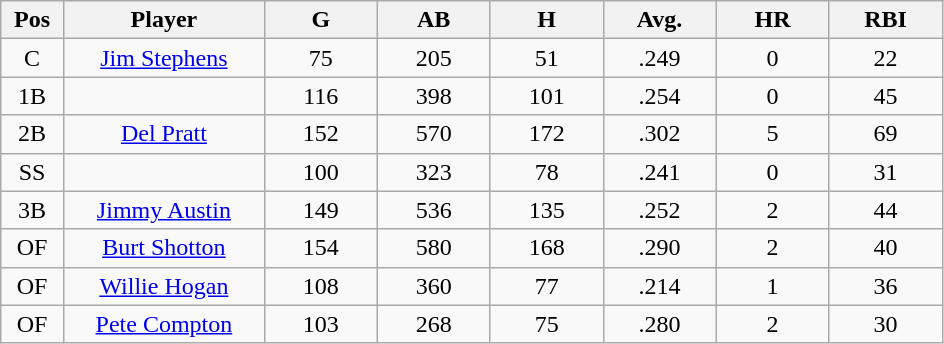<table class="wikitable sortable">
<tr>
<th bgcolor="#DDDDFF" width="5%">Pos</th>
<th bgcolor="#DDDDFF" width="16%">Player</th>
<th bgcolor="#DDDDFF" width="9%">G</th>
<th bgcolor="#DDDDFF" width="9%">AB</th>
<th bgcolor="#DDDDFF" width="9%">H</th>
<th bgcolor="#DDDDFF" width="9%">Avg.</th>
<th bgcolor="#DDDDFF" width="9%">HR</th>
<th bgcolor="#DDDDFF" width="9%">RBI</th>
</tr>
<tr align="center">
<td>C</td>
<td><a href='#'>Jim Stephens</a></td>
<td>75</td>
<td>205</td>
<td>51</td>
<td>.249</td>
<td>0</td>
<td>22</td>
</tr>
<tr align=center>
<td>1B</td>
<td></td>
<td>116</td>
<td>398</td>
<td>101</td>
<td>.254</td>
<td>0</td>
<td>45</td>
</tr>
<tr align="center">
<td>2B</td>
<td><a href='#'>Del Pratt</a></td>
<td>152</td>
<td>570</td>
<td>172</td>
<td>.302</td>
<td>5</td>
<td>69</td>
</tr>
<tr align=center>
<td>SS</td>
<td></td>
<td>100</td>
<td>323</td>
<td>78</td>
<td>.241</td>
<td>0</td>
<td>31</td>
</tr>
<tr align="center">
<td>3B</td>
<td><a href='#'>Jimmy Austin</a></td>
<td>149</td>
<td>536</td>
<td>135</td>
<td>.252</td>
<td>2</td>
<td>44</td>
</tr>
<tr align=center>
<td>OF</td>
<td><a href='#'>Burt Shotton</a></td>
<td>154</td>
<td>580</td>
<td>168</td>
<td>.290</td>
<td>2</td>
<td>40</td>
</tr>
<tr align=center>
<td>OF</td>
<td><a href='#'>Willie Hogan</a></td>
<td>108</td>
<td>360</td>
<td>77</td>
<td>.214</td>
<td>1</td>
<td>36</td>
</tr>
<tr align=center>
<td>OF</td>
<td><a href='#'>Pete Compton</a></td>
<td>103</td>
<td>268</td>
<td>75</td>
<td>.280</td>
<td>2</td>
<td>30</td>
</tr>
</table>
